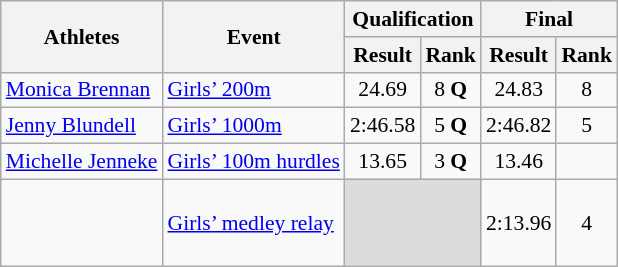<table class="wikitable" style="font-size:90%;">
<tr>
<th rowspan=2>Athletes</th>
<th rowspan=2>Event</th>
<th colspan=2>Qualification</th>
<th colspan=2>Final</th>
</tr>
<tr>
<th>Result</th>
<th>Rank</th>
<th>Result</th>
<th>Rank</th>
</tr>
<tr>
<td><a href='#'>Monica Brennan</a></td>
<td><a href='#'>Girls’ 200m</a></td>
<td align=center>24.69</td>
<td align=center>8 <strong>Q</strong></td>
<td align=center>24.83</td>
<td align=center>8</td>
</tr>
<tr>
<td><a href='#'>Jenny Blundell</a></td>
<td><a href='#'>Girls’ 1000m</a></td>
<td align=center>2:46.58</td>
<td align=center>5 <strong>Q</strong></td>
<td align=center>2:46.82</td>
<td align=center>5</td>
</tr>
<tr>
<td><a href='#'>Michelle Jenneke</a></td>
<td><a href='#'>Girls’ 100m hurdles</a></td>
<td align=center>13.65</td>
<td align=center>3 <strong>Q</strong></td>
<td align=center>13.46</td>
<td align=center></td>
</tr>
<tr>
<td><br><br><br></td>
<td><a href='#'>Girls’ medley relay</a></td>
<td colspan="2" style="background:#dcdcdc;"></td>
<td align=center>2:13.96</td>
<td align=center>4</td>
</tr>
</table>
